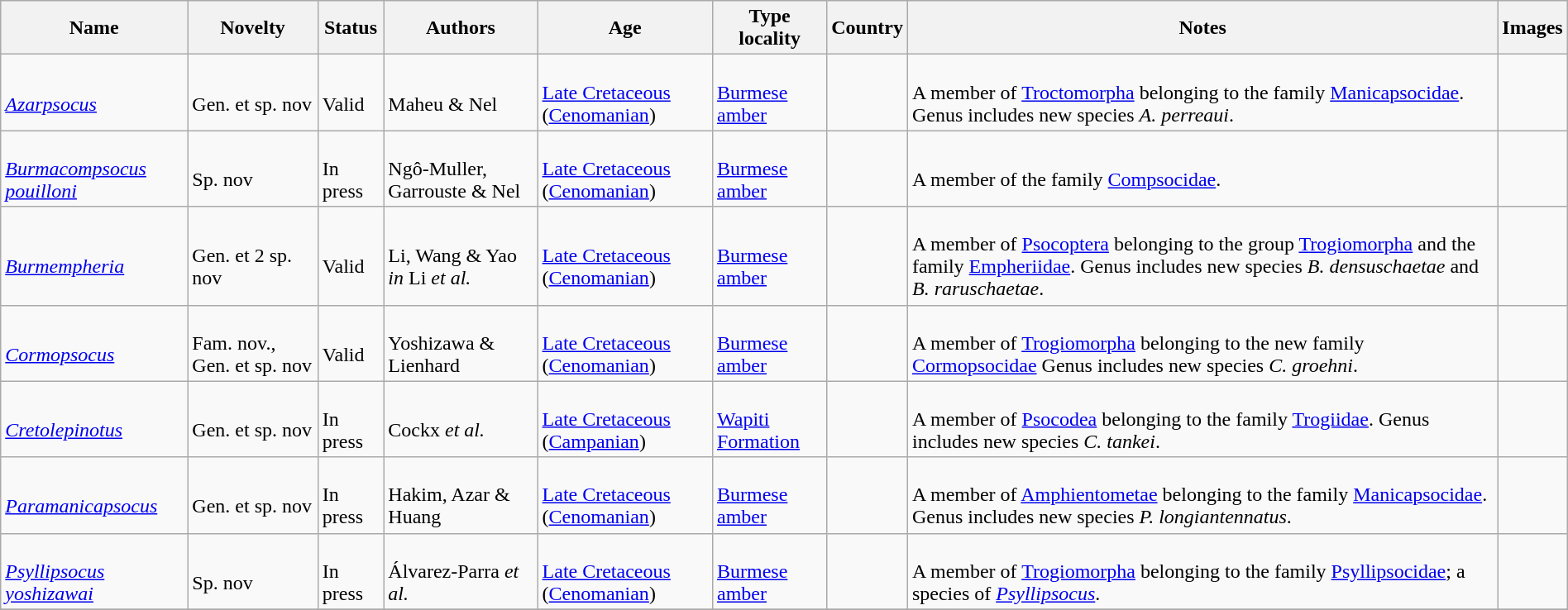<table class="wikitable sortable" align="center" width="100%">
<tr>
<th>Name</th>
<th>Novelty</th>
<th>Status</th>
<th>Authors</th>
<th>Age</th>
<th>Type locality</th>
<th>Country</th>
<th>Notes</th>
<th>Images</th>
</tr>
<tr>
<td><br><em><a href='#'>Azarpsocus</a></em></td>
<td><br>Gen. et sp. nov</td>
<td><br>Valid</td>
<td><br>Maheu & Nel</td>
<td><br><a href='#'>Late Cretaceous</a> (<a href='#'>Cenomanian</a>)</td>
<td><br><a href='#'>Burmese amber</a></td>
<td><br></td>
<td><br>A member of <a href='#'>Troctomorpha</a> belonging to the family <a href='#'>Manicapsocidae</a>. Genus includes new species <em>A. perreaui</em>.</td>
<td></td>
</tr>
<tr>
<td><br><em><a href='#'>Burmacompsocus pouilloni</a></em></td>
<td><br>Sp. nov</td>
<td><br>In press</td>
<td><br>Ngô-Muller, Garrouste & Nel</td>
<td><br><a href='#'>Late Cretaceous</a> (<a href='#'>Cenomanian</a>)</td>
<td><br><a href='#'>Burmese amber</a></td>
<td><br></td>
<td><br>A member of the family <a href='#'>Compsocidae</a>.</td>
<td></td>
</tr>
<tr>
<td><br><em><a href='#'>Burmempheria</a></em></td>
<td><br>Gen. et 2 sp. nov</td>
<td><br>Valid</td>
<td><br>Li, Wang & Yao <em>in</em> Li <em>et al.</em></td>
<td><br><a href='#'>Late Cretaceous</a> (<a href='#'>Cenomanian</a>)</td>
<td><br><a href='#'>Burmese amber</a></td>
<td><br></td>
<td><br>A member of <a href='#'>Psocoptera</a> belonging to the group <a href='#'>Trogiomorpha</a> and the family <a href='#'>Empheriidae</a>. Genus includes new species <em>B. densuschaetae</em> and <em>B. raruschaetae</em>.</td>
<td></td>
</tr>
<tr>
<td><br><em><a href='#'>Cormopsocus</a></em></td>
<td><br>Fam. nov., Gen. et sp. nov</td>
<td><br>Valid</td>
<td><br>Yoshizawa & Lienhard</td>
<td><br><a href='#'>Late Cretaceous</a> (<a href='#'>Cenomanian</a>)</td>
<td><br><a href='#'>Burmese amber</a></td>
<td><br></td>
<td><br>A member of <a href='#'>Trogiomorpha</a> belonging to the new family <a href='#'>Cormopsocidae</a> Genus includes new species <em>C. groehni</em>.</td>
<td></td>
</tr>
<tr>
<td><br><em><a href='#'>Cretolepinotus</a></em></td>
<td><br>Gen. et sp. nov</td>
<td><br>In press</td>
<td><br>Cockx <em>et al.</em></td>
<td><br><a href='#'>Late Cretaceous</a> (<a href='#'>Campanian</a>)</td>
<td><br><a href='#'>Wapiti Formation</a></td>
<td><br></td>
<td><br>A member of <a href='#'>Psocodea</a> belonging to the family <a href='#'>Trogiidae</a>. Genus includes new species <em>C. tankei</em>.</td>
<td></td>
</tr>
<tr>
<td><br><em><a href='#'>Paramanicapsocus</a></em></td>
<td><br>Gen. et sp. nov</td>
<td><br>In press</td>
<td><br>Hakim, Azar & Huang</td>
<td><br><a href='#'>Late Cretaceous</a> (<a href='#'>Cenomanian</a>)</td>
<td><br><a href='#'>Burmese amber</a></td>
<td><br></td>
<td><br>A member of <a href='#'>Amphientometae</a> belonging to the family <a href='#'>Manicapsocidae</a>. Genus includes new species <em>P. longiantennatus</em>.</td>
<td></td>
</tr>
<tr>
<td><br><em><a href='#'>Psyllipsocus yoshizawai</a></em></td>
<td><br>Sp. nov</td>
<td><br>In press</td>
<td><br>Álvarez-Parra <em>et al.</em></td>
<td><br><a href='#'>Late Cretaceous</a> (<a href='#'>Cenomanian</a>)</td>
<td><br><a href='#'>Burmese amber</a></td>
<td><br></td>
<td><br>A member of <a href='#'>Trogiomorpha</a> belonging to the family <a href='#'>Psyllipsocidae</a>; a species of <em><a href='#'>Psyllipsocus</a></em>.</td>
<td></td>
</tr>
<tr>
</tr>
</table>
